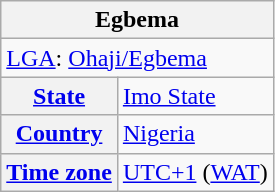<table class="wikitable">
<tr>
<th colspan="2">Egbema</th>
</tr>
<tr>
<td colspan="2"><a href='#'>LGA</a>: <a href='#'>Ohaji/Egbema</a></td>
</tr>
<tr>
<th><a href='#'>State</a></th>
<td><a href='#'>Imo State</a></td>
</tr>
<tr>
<th><a href='#'>Country</a></th>
<td><a href='#'>Nigeria</a></td>
</tr>
<tr>
<th><a href='#'>Time zone</a></th>
<td><a href='#'>UTC+1</a> (<a href='#'>WAT</a>)</td>
</tr>
</table>
